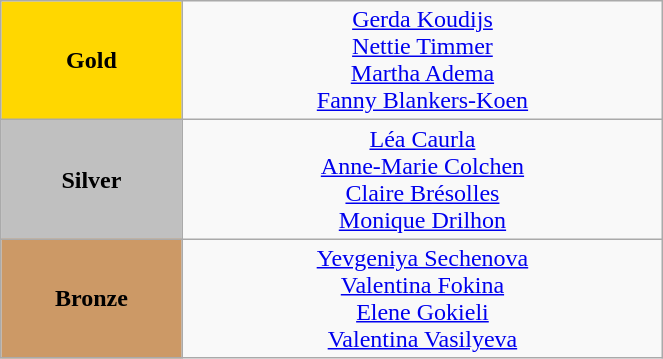<table class="wikitable" style="text-align:center; " width="35%">
<tr>
<td bgcolor="gold"><strong>Gold</strong></td>
<td><a href='#'>Gerda Koudijs</a><br><a href='#'>Nettie Timmer</a><br><a href='#'>Martha Adema</a><br><a href='#'>Fanny Blankers-Koen</a><br><small><em></em></small></td>
</tr>
<tr>
<td bgcolor="silver"><strong>Silver</strong></td>
<td><a href='#'>Léa Caurla</a><br><a href='#'>Anne-Marie Colchen</a><br><a href='#'>Claire Brésolles</a><br><a href='#'>Monique Drilhon</a><br><small><em></em></small></td>
</tr>
<tr>
<td bgcolor="CC9966"><strong>Bronze</strong></td>
<td><a href='#'>Yevgeniya Sechenova</a><br><a href='#'>Valentina Fokina</a><br><a href='#'>Elene Gokieli</a><br><a href='#'>Valentina Vasilyeva</a><br><small><em></em></small></td>
</tr>
</table>
